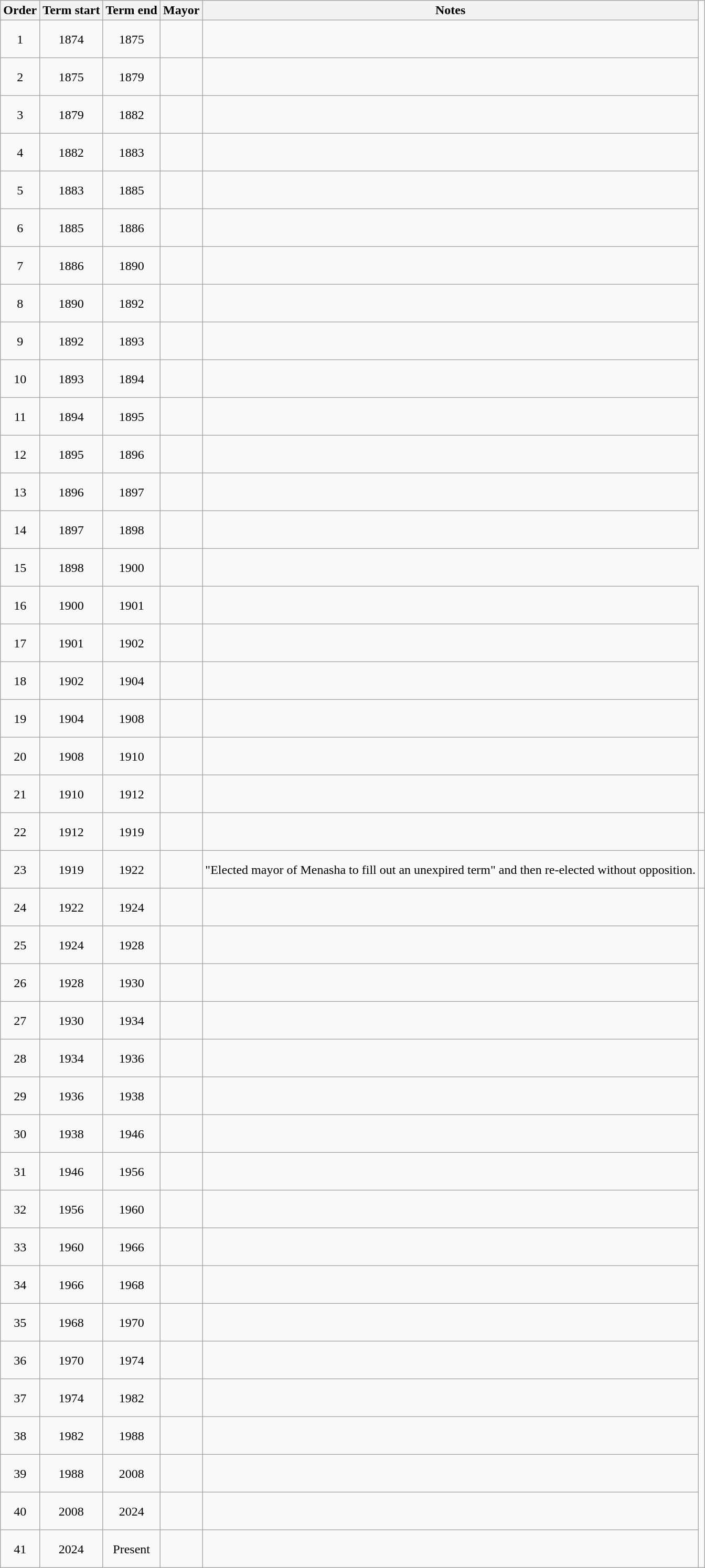<table class="wikitable sortable mw-collapsible mw-collapsed" style="text-align:center">
<tr>
<th>Order</th>
<th>Term start</th>
<th>Term end</th>
<th>Mayor</th>
<th>Notes</th>
</tr>
<tr style="height:3em">
<td>1</td>
<td>1874</td>
<td>1875</td>
<td align=left></td>
<td></td>
</tr>
<tr style="height:3em">
<td>2</td>
<td>1875</td>
<td>1879</td>
<td align=left></td>
<td></td>
</tr>
<tr style="height:3em">
<td>3</td>
<td>1879</td>
<td>1882</td>
<td align=left></td>
<td></td>
</tr>
<tr style="height:3em">
<td>4</td>
<td>1882</td>
<td>1883</td>
<td align=left></td>
<td></td>
</tr>
<tr style="height:3em">
<td>5</td>
<td>1883</td>
<td>1885</td>
<td align=left></td>
<td></td>
</tr>
<tr style="height:3em">
<td>6</td>
<td>1885</td>
<td>1886</td>
<td align=left></td>
<td></td>
</tr>
<tr style="height:3em">
<td>7</td>
<td>1886</td>
<td>1890</td>
<td align=left></td>
<td></td>
</tr>
<tr style="height:3em">
<td>8</td>
<td>1890</td>
<td>1892</td>
<td align=left></td>
<td></td>
</tr>
<tr style="height:3em">
<td>9</td>
<td>1892</td>
<td>1893</td>
<td align=left></td>
<td></td>
</tr>
<tr style="height:3em">
<td>10</td>
<td>1893</td>
<td>1894</td>
<td align=left></td>
<td></td>
</tr>
<tr style="height:3em">
<td>11</td>
<td>1894</td>
<td>1895</td>
<td align=left></td>
<td></td>
</tr>
<tr style="height:3em">
<td>12</td>
<td>1895</td>
<td>1896</td>
<td align=left></td>
<td></td>
</tr>
<tr style="height:3em">
<td>13</td>
<td>1896</td>
<td>1897</td>
<td align=left></td>
<td></td>
</tr>
<tr style="height:3em">
<td>14</td>
<td>1897</td>
<td>1898</td>
<td align=left></td>
<td></td>
</tr>
<tr style="height:3em">
<td>15</td>
<td>1898</td>
<td>1900</td>
<td align=left></td>
</tr>
<tr style="height:3em">
<td>16</td>
<td>1900</td>
<td>1901</td>
<td align=left></td>
<td></td>
</tr>
<tr style="height:3em">
<td>17</td>
<td>1901</td>
<td>1902</td>
<td align=left></td>
<td></td>
</tr>
<tr style="height:3em">
<td>18</td>
<td>1902</td>
<td>1904</td>
<td align=left></td>
<td></td>
</tr>
<tr style="height:3em">
<td>19</td>
<td>1904</td>
<td>1908</td>
<td align=left></td>
<td></td>
</tr>
<tr style="height:3em">
<td>20</td>
<td>1908</td>
<td>1910</td>
<td align=left></td>
<td></td>
</tr>
<tr style="height:3em">
<td>21</td>
<td>1910</td>
<td>1912</td>
<td align=left></td>
<td></td>
</tr>
<tr style="height:3em">
<td>22</td>
<td>1912</td>
<td>1919</td>
<td align=left></td>
<td></td>
<td></td>
</tr>
<tr style="height:3em">
<td>23</td>
<td>1919</td>
<td>1922</td>
<td align=left></td>
<td align=left>"Elected mayor of Menasha to fill out an unexpired term" and then re-elected without opposition.</td>
<td></td>
</tr>
<tr style="height:3em">
<td>24</td>
<td>1922</td>
<td>1924</td>
<td align=left></td>
<td></td>
</tr>
<tr style="height:3em">
<td>25</td>
<td>1924</td>
<td>1928</td>
<td align=left></td>
<td></td>
</tr>
<tr style="height:3em">
<td>26</td>
<td>1928</td>
<td>1930</td>
<td align=left></td>
<td></td>
</tr>
<tr style="height:3em">
<td>27</td>
<td>1930</td>
<td>1934</td>
<td align=left></td>
<td></td>
</tr>
<tr style="height:3em">
<td>28</td>
<td>1934</td>
<td>1936</td>
<td align=left></td>
<td></td>
</tr>
<tr style="height:3em">
<td>29</td>
<td>1936</td>
<td>1938</td>
<td align=left></td>
<td></td>
</tr>
<tr style="height:3em">
<td>30</td>
<td>1938</td>
<td>1946</td>
<td align=left></td>
<td></td>
</tr>
<tr style="height:3em">
<td>31</td>
<td>1946</td>
<td>1956</td>
<td align=left></td>
<td></td>
</tr>
<tr style="height:3em">
<td>32</td>
<td>1956</td>
<td>1960</td>
<td align=left></td>
<td></td>
</tr>
<tr style="height:3em">
<td>33</td>
<td>1960</td>
<td>1966</td>
<td align=left></td>
<td></td>
</tr>
<tr style="height:3em">
<td>34</td>
<td>1966</td>
<td>1968</td>
<td align=left></td>
<td></td>
</tr>
<tr style="height:3em">
<td>35</td>
<td>1968</td>
<td>1970</td>
<td align=left></td>
<td></td>
</tr>
<tr style="height:3em">
<td>36</td>
<td>1970</td>
<td>1974</td>
<td align=left></td>
<td></td>
</tr>
<tr style="height:3em">
<td>37</td>
<td>1974</td>
<td>1982</td>
<td align=left></td>
<td></td>
</tr>
<tr style="height:3em">
<td>38</td>
<td>1982</td>
<td>1988</td>
<td align=left></td>
<td></td>
</tr>
<tr style="height:3em">
<td>39</td>
<td>1988</td>
<td>2008</td>
<td align=left></td>
<td></td>
</tr>
<tr style="height:3em">
<td>40</td>
<td>2008</td>
<td>2024</td>
<td align=left></td>
<td></td>
</tr>
<tr style="height:3em">
<td>41</td>
<td>2024</td>
<td>Present</td>
<td align=left></td>
<td></td>
</tr>
</table>
